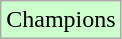<table class="wikitable">
<tr width=10px bgcolor="#ccffcc">
<td>Champions</td>
</tr>
</table>
